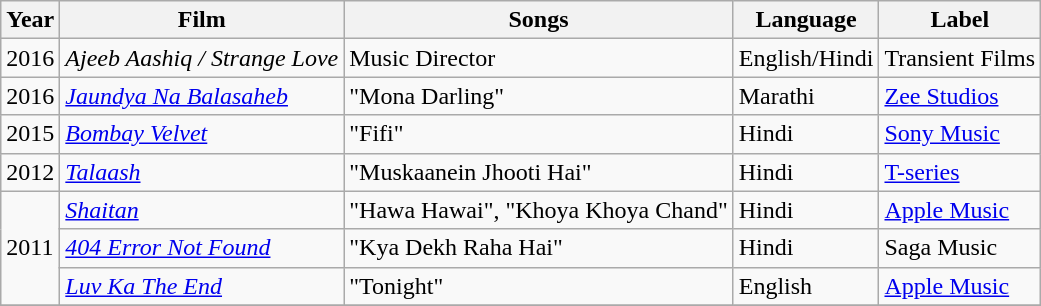<table class="wikitable">
<tr>
<th scope="col">Year</th>
<th scope="col">Film</th>
<th scope="col">Songs</th>
<th scope="col">Language</th>
<th scope="col">Label</th>
</tr>
<tr>
<td>2016</td>
<td><em>Ajeeb Aashiq / Strange Love</em></td>
<td>Music Director</td>
<td>English/Hindi</td>
<td>Transient Films</td>
</tr>
<tr>
<td>2016</td>
<td><em><a href='#'>Jaundya Na Balasaheb</a></em></td>
<td>"Mona Darling"</td>
<td>Marathi</td>
<td><a href='#'>Zee Studios</a></td>
</tr>
<tr>
<td>2015</td>
<td><em><a href='#'>Bombay Velvet</a></em></td>
<td>"Fifi"</td>
<td>Hindi</td>
<td><a href='#'>Sony Music</a></td>
</tr>
<tr>
<td>2012</td>
<td><em><a href='#'>Talaash</a></em></td>
<td>"Muskaanein Jhooti Hai"</td>
<td>Hindi</td>
<td><a href='#'>T-series</a></td>
</tr>
<tr>
<td rowspan= 3>2011</td>
<td><em><a href='#'>Shaitan</a></em></td>
<td>"Hawa Hawai", "Khoya Khoya Chand"</td>
<td>Hindi</td>
<td><a href='#'>Apple Music</a></td>
</tr>
<tr>
<td><em><a href='#'>404 Error Not Found</a></em></td>
<td>"Kya Dekh Raha Hai"</td>
<td>Hindi</td>
<td>Saga Music</td>
</tr>
<tr>
<td><em><a href='#'>Luv Ka The End</a></em></td>
<td>"Tonight"</td>
<td>English</td>
<td><a href='#'>Apple Music</a></td>
</tr>
<tr>
</tr>
</table>
